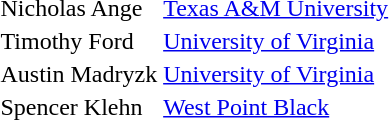<table>
<tr>
<td>Nicholas Ange</td>
<td><a href='#'>Texas A&M University</a></td>
</tr>
<tr>
<td>Timothy Ford</td>
<td><a href='#'>University of Virginia</a></td>
</tr>
<tr>
<td>Austin Madryzk</td>
<td><a href='#'>University of Virginia</a></td>
</tr>
<tr>
<td>Spencer Klehn</td>
<td><a href='#'>West Point Black</a></td>
</tr>
</table>
